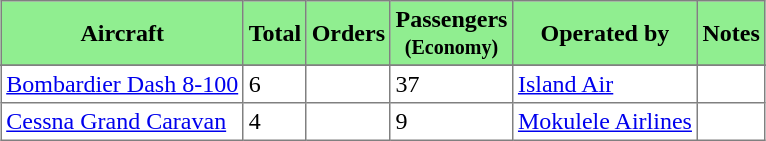<table class="toccolours" border="1" cellpadding="3" style="margin:1em auto; border-collapse:collapse">
<tr bgcolor=lightgreen>
<th>Aircraft</th>
<th>Total</th>
<th>Orders</th>
<th>Passengers <br> <small>(Economy)</small></th>
<th>Operated by</th>
<th>Notes</th>
</tr>
<tr>
</tr>
<tr>
<td><a href='#'>Bombardier Dash 8-100</a></td>
<td>6</td>
<td></td>
<td>37</td>
<td><a href='#'>Island Air</a></td>
<td></td>
</tr>
<tr>
<td><a href='#'>Cessna Grand Caravan</a></td>
<td>4</td>
<td></td>
<td>9</td>
<td><a href='#'>Mokulele Airlines</a></td>
<td></td>
</tr>
</table>
